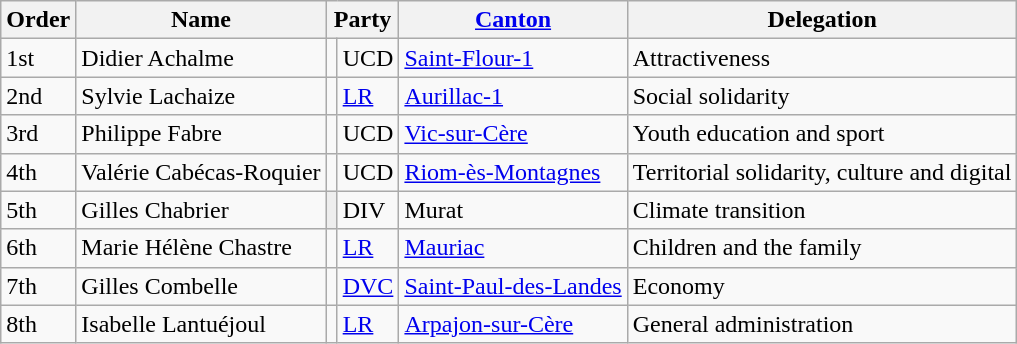<table class="wikitable sortable">
<tr>
<th>Order</th>
<th>Name</th>
<th colspan="2">Party</th>
<th><a href='#'>Canton</a></th>
<th>Delegation</th>
</tr>
<tr>
<td>1st</td>
<td>Didier Achalme</td>
<td></td>
<td>UCD</td>
<td><a href='#'>Saint-Flour-1</a></td>
<td>Attractiveness</td>
</tr>
<tr>
<td>2nd</td>
<td>Sylvie Lachaize</td>
<td></td>
<td><a href='#'>LR</a></td>
<td><a href='#'>Aurillac-1</a></td>
<td>Social solidarity</td>
</tr>
<tr>
<td>3rd</td>
<td>Philippe Fabre</td>
<td></td>
<td>UCD</td>
<td><a href='#'>Vic-sur-Cère</a></td>
<td>Youth education and sport</td>
</tr>
<tr>
<td>4th</td>
<td>Valérie Cabécas-Roquier</td>
<td></td>
<td>UCD</td>
<td><a href='#'>Riom-ès-Montagnes</a></td>
<td>Territorial solidarity, culture and digital</td>
</tr>
<tr>
<td>5th</td>
<td>Gilles Chabrier</td>
<td bgcolor="#EEEEEE"></td>
<td>DIV</td>
<td>Murat</td>
<td>Climate transition</td>
</tr>
<tr>
<td>6th</td>
<td>Marie Hélène Chastre</td>
<td></td>
<td><a href='#'>LR</a></td>
<td><a href='#'>Mauriac</a></td>
<td>Children and the family</td>
</tr>
<tr>
<td>7th</td>
<td>Gilles Combelle</td>
<td></td>
<td><a href='#'>DVC</a></td>
<td><a href='#'>Saint-Paul-des-Landes</a></td>
<td>Economy</td>
</tr>
<tr>
<td>8th</td>
<td>Isabelle Lantuéjoul</td>
<td></td>
<td><a href='#'>LR</a></td>
<td><a href='#'>Arpajon-sur-Cère</a></td>
<td>General administration</td>
</tr>
</table>
